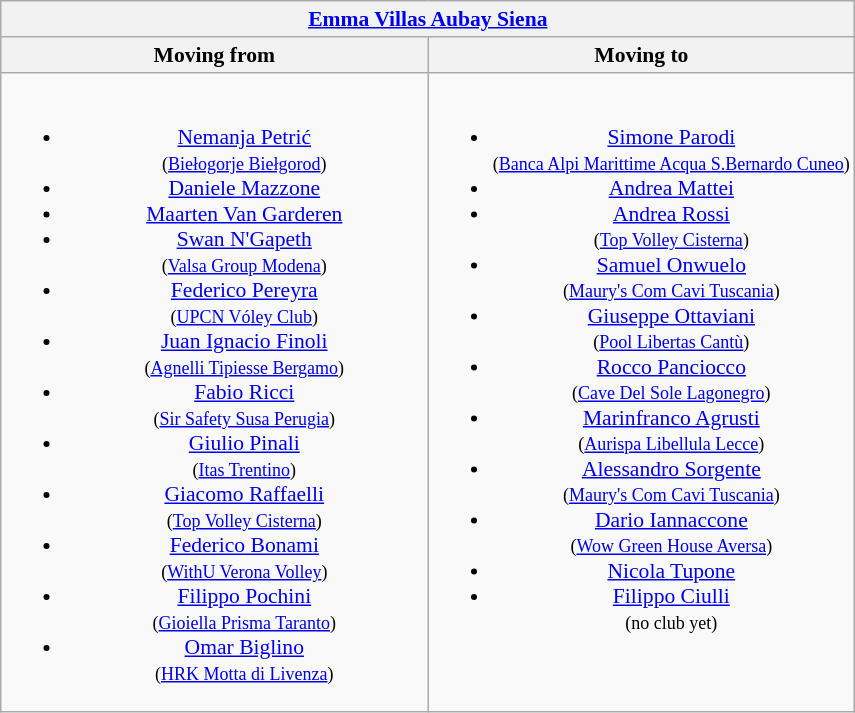<table class="wikitable collapsible collapsed" style="font-size:90%; text-align:center">
<tr>
<th colspan=2 style="width:30em"><a href='#'>Emma Villas Aubay Siena</a></th>
</tr>
<tr>
<th width="50%">Moving from</th>
<th width="50%">Moving to</th>
</tr>
<tr>
<td valign=top><br><ul><li> <a href='#'>Nemanja Petrić</a><br><small>(<a href='#'>Biełogorje Biełgorod</a>)</small></li><li> <a href='#'>Daniele Mazzone</a></li><li> <a href='#'>Maarten Van Garderen</a></li><li> <a href='#'>Swan N'Gapeth</a><br><small>(<a href='#'>Valsa Group Modena</a>)</small></li><li> <a href='#'>Federico Pereyra</a><br><small>(<a href='#'>UPCN Vóley Club</a>)</small></li><li> <a href='#'>Juan Ignacio Finoli</a><br><small>(<a href='#'>Agnelli Tipiesse Bergamo</a>)</small></li><li> <a href='#'>Fabio Ricci</a><br><small>(<a href='#'>Sir Safety Susa Perugia</a>)</small></li><li> <a href='#'>Giulio Pinali</a><br><small>(<a href='#'>Itas Trentino</a>)</small></li><li> <a href='#'>Giacomo Raffaelli</a><br><small>(<a href='#'>Top Volley Cisterna</a>)</small></li><li> <a href='#'>Federico Bonami</a><br><small>(<a href='#'>WithU Verona Volley</a>)</small></li><li> <a href='#'>Filippo Pochini</a><br><small>(<a href='#'>Gioiella Prisma Taranto</a>)</small></li><li> <a href='#'>Omar Biglino</a><br><small>(<a href='#'>HRK Motta di Livenza</a>)</small></li></ul></td>
<td valign=top><br><ul><li> <a href='#'>Simone Parodi</a><br><small>(<a href='#'>Banca Alpi Marittime Acqua S.Bernardo Cuneo</a>)</small></li><li> <a href='#'>Andrea Mattei</a></li><li> <a href='#'>Andrea Rossi</a><br><small>(<a href='#'>Top Volley Cisterna</a>)</small></li><li> <a href='#'>Samuel Onwuelo</a><br><small>(<a href='#'>Maury's Com Cavi Tuscania</a>)</small></li><li> <a href='#'>Giuseppe Ottaviani</a><br><small>(<a href='#'>Pool Libertas Cantù</a>)</small></li><li> <a href='#'>Rocco Panciocco</a><br><small>(<a href='#'>Cave Del Sole Lagonegro</a>)</small></li><li> <a href='#'>Marinfranco Agrusti</a><br><small>(<a href='#'>Aurispa Libellula Lecce</a>)</small></li><li> <a href='#'>Alessandro Sorgente</a><br><small>(<a href='#'>Maury's Com Cavi Tuscania</a>)</small></li><li> <a href='#'>Dario Iannaccone</a><br><small>(<a href='#'>Wow Green House Aversa</a>)</small></li><li> <a href='#'>Nicola Tupone</a></li><li> <a href='#'>Filippo Ciulli</a><br><small>(no club yet)</small></li></ul></td>
</tr>
</table>
